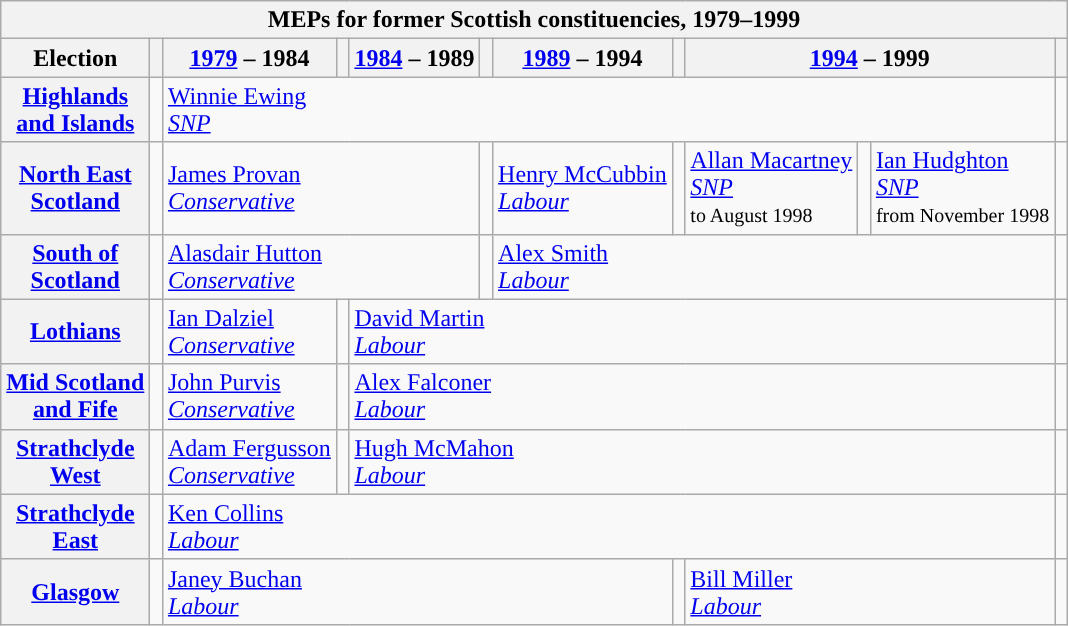<table class="wikitable">
<tr>
<th colspan = 12>MEPs for former Scottish constituencies, 1979–1999</th>
</tr>
<tr>
<th>Election</th>
<th width=1px></th>
<th><a href='#'>1979</a> – 1984</th>
<th width=1px></th>
<th><a href='#'>1984</a> – 1989</th>
<th width=1px></th>
<th><a href='#'>1989</a> – 1994</th>
<th width=1px></th>
<th colspan= 3><a href='#'>1994</a> – 1999</th>
<th width=1px></th>
</tr>
<tr>
<th><a href='#'>Highlands<br>and Islands</a></th>
<td width=1px style="color:inherit;background-color: "></td>
<td colspan = 9><a href='#'>Winnie Ewing</a><br><em><a href='#'>SNP</a></em></td>
<td width=1px style="color:inherit;background-color: "></td>
</tr>
<tr>
<th><a href='#'>North East<br>Scotland</a></th>
<td width=1px style="color:inherit;background-color: "></td>
<td colspan = 3><a href='#'>James Provan</a><br><em><a href='#'>Conservative</a></em></td>
<td width=1px style="color:inherit;background-color: "></td>
<td><a href='#'>Henry McCubbin</a><br><em><a href='#'>Labour</a></em></td>
<td width=1px style="color:inherit;background-color: "></td>
<td><a href='#'>Allan Macartney</a><br><em><a href='#'>SNP</a></em><br><small>to August 1998</small></td>
<td width=1px style="color:inherit;background-color: "></td>
<td><a href='#'>Ian Hudghton</a><br><em><a href='#'>SNP</a></em><br><small>from November 1998</small></td>
<td width=1px style="color:inherit;background-color: "></td>
</tr>
<tr>
<th><a href='#'>South of<br>Scotland</a></th>
<td width=1px style="color:inherit;background-color: "></td>
<td colspan = 3><a href='#'>Alasdair Hutton</a><br><em><a href='#'>Conservative</a></em></td>
<td width=1px style="color:inherit;background-color: "></td>
<td colspan = 5><a href='#'>Alex Smith</a><br><em><a href='#'>Labour</a></em></td>
<td width=1px style="color:inherit;background-color: "></td>
</tr>
<tr>
<th><a href='#'>Lothians</a></th>
<td width=1px style="color:inherit;background-color: "></td>
<td><a href='#'>Ian Dalziel</a><br><em><a href='#'>Conservative</a></em></td>
<td width=1px style="color:inherit;background-color: "></td>
<td colspan = 7><a href='#'>David Martin</a><br><em><a href='#'>Labour</a></em></td>
<td width=1px style="color:inherit;background-color: "></td>
</tr>
<tr>
<th><a href='#'>Mid Scotland<br>and Fife</a></th>
<td width=1px style="color:inherit;background-color: "></td>
<td><a href='#'>John Purvis</a><br><em><a href='#'>Conservative</a></em></td>
<td width=1px style="color:inherit;background-color: "></td>
<td colspan = 7><a href='#'>Alex Falconer</a><br><em><a href='#'>Labour</a></em></td>
<td width=1px style="color:inherit;background-color: "></td>
</tr>
<tr>
<th><a href='#'>Strathclyde<br>West</a></th>
<td width=1px style="color:inherit;background-color: "></td>
<td><a href='#'>Adam Fergusson</a><br><em><a href='#'>Conservative</a></em></td>
<td width=1px style="color:inherit;background-color: "></td>
<td colspan = 7><a href='#'>Hugh McMahon</a><br><em><a href='#'>Labour</a></em></td>
<td width=1px style="color:inherit;background-color: "></td>
</tr>
<tr>
<th><a href='#'>Strathclyde<br>East</a></th>
<td width=1px style="color:inherit;background-color: "></td>
<td colspan = 9><a href='#'>Ken Collins</a><br><em><a href='#'>Labour</a></em></td>
<td width=1px style="color:inherit;background-color: "></td>
</tr>
<tr>
<th><a href='#'>Glasgow</a></th>
<td width=1px style="color:inherit;background-color: "></td>
<td colspan = 5><a href='#'>Janey Buchan</a><br><em><a href='#'>Labour</a></em></td>
<td width=1px style="color:inherit;background-color: "></td>
<td colspan = 3><a href='#'>Bill Miller</a><br><em><a href='#'>Labour</a></em></td>
<td width=1px style="color:inherit;background-color: "></td>
</tr>
</table>
